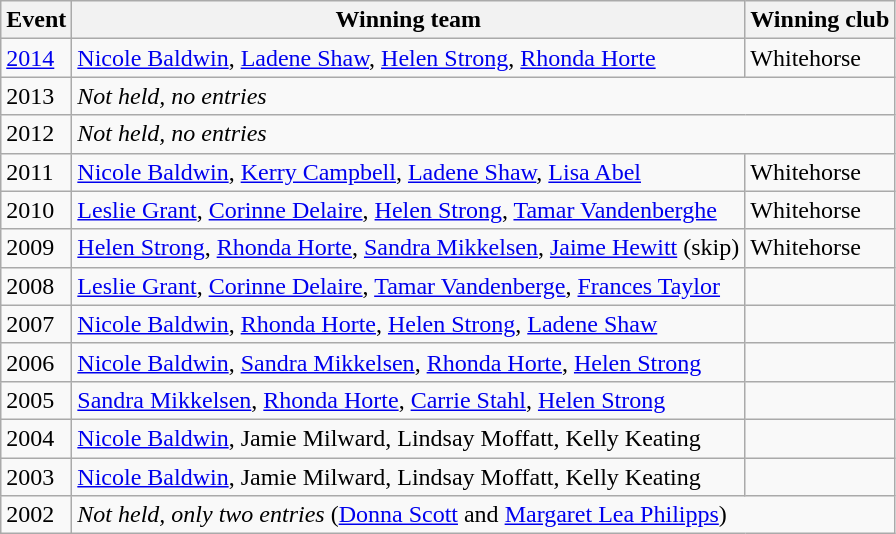<table class="wikitable">
<tr>
<th scope="col">Event</th>
<th scope="col">Winning team</th>
<th scope="col">Winning club</th>
</tr>
<tr>
<td><a href='#'>2014</a></td>
<td><a href='#'>Nicole Baldwin</a>, <a href='#'>Ladene Shaw</a>, <a href='#'>Helen Strong</a>, <a href='#'>Rhonda Horte</a></td>
<td>Whitehorse</td>
</tr>
<tr>
<td>2013</td>
<td colspan="2"><em>Not held, no entries</em></td>
</tr>
<tr>
<td>2012</td>
<td colspan="2"><em>Not held, no entries</em></td>
</tr>
<tr>
<td>2011</td>
<td><a href='#'>Nicole Baldwin</a>, <a href='#'>Kerry Campbell</a>, <a href='#'>Ladene Shaw</a>, <a href='#'>Lisa Abel</a></td>
<td>Whitehorse</td>
</tr>
<tr>
<td>2010</td>
<td><a href='#'>Leslie Grant</a>, <a href='#'>Corinne Delaire</a>, <a href='#'>Helen Strong</a>, <a href='#'>Tamar Vandenberghe</a></td>
<td>Whitehorse</td>
</tr>
<tr>
<td>2009</td>
<td><a href='#'>Helen Strong</a>, <a href='#'>Rhonda Horte</a>, <a href='#'>Sandra Mikkelsen</a>, <a href='#'>Jaime Hewitt</a> (skip)</td>
<td>Whitehorse</td>
</tr>
<tr>
<td>2008</td>
<td><a href='#'>Leslie Grant</a>, <a href='#'>Corinne Delaire</a>, <a href='#'>Tamar Vandenberge</a>, <a href='#'>Frances Taylor</a></td>
<td></td>
</tr>
<tr>
<td>2007</td>
<td><a href='#'>Nicole Baldwin</a>, <a href='#'>Rhonda Horte</a>, <a href='#'>Helen Strong</a>, <a href='#'>Ladene Shaw</a></td>
<td></td>
</tr>
<tr>
<td>2006</td>
<td><a href='#'>Nicole Baldwin</a>, <a href='#'>Sandra Mikkelsen</a>, <a href='#'>Rhonda Horte</a>, <a href='#'>Helen Strong</a></td>
<td></td>
</tr>
<tr>
<td>2005</td>
<td><a href='#'>Sandra Mikkelsen</a>, <a href='#'>Rhonda Horte</a>, <a href='#'>Carrie Stahl</a>, <a href='#'>Helen Strong</a></td>
<td></td>
</tr>
<tr>
<td>2004</td>
<td><a href='#'>Nicole Baldwin</a>, Jamie Milward, Lindsay Moffatt, Kelly Keating</td>
<td></td>
</tr>
<tr>
<td>2003</td>
<td><a href='#'>Nicole Baldwin</a>, Jamie Milward, Lindsay Moffatt, Kelly Keating</td>
<td></td>
</tr>
<tr>
<td>2002</td>
<td colspan="2"><em>Not held, only two entries</em> (<a href='#'>Donna Scott</a> and <a href='#'>Margaret Lea Philipps</a>)</td>
</tr>
</table>
